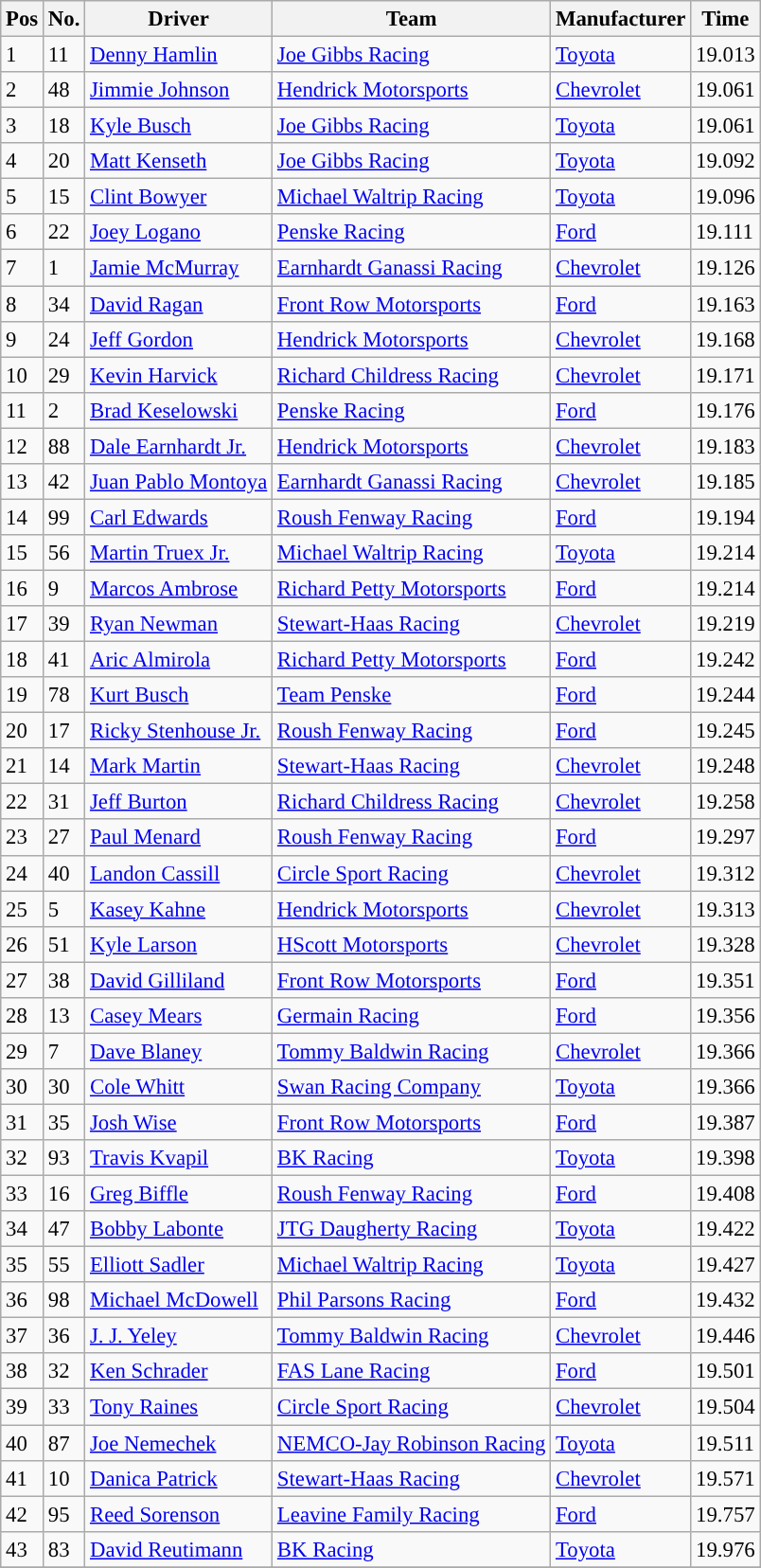<table class="wikitable" style="font-size:95%">
<tr>
<th>Pos</th>
<th>No.</th>
<th>Driver</th>
<th>Team</th>
<th>Manufacturer</th>
<th>Time</th>
</tr>
<tr>
<td>1</td>
<td>11</td>
<td><a href='#'>Denny Hamlin</a></td>
<td><a href='#'>Joe Gibbs Racing</a></td>
<td><a href='#'>Toyota</a></td>
<td>19.013</td>
</tr>
<tr>
<td>2</td>
<td>48</td>
<td><a href='#'>Jimmie Johnson</a></td>
<td><a href='#'>Hendrick Motorsports</a></td>
<td><a href='#'>Chevrolet</a></td>
<td>19.061</td>
</tr>
<tr>
<td>3</td>
<td>18</td>
<td><a href='#'>Kyle Busch</a></td>
<td><a href='#'>Joe Gibbs Racing</a></td>
<td><a href='#'>Toyota</a></td>
<td>19.061</td>
</tr>
<tr>
<td>4</td>
<td>20</td>
<td><a href='#'>Matt Kenseth</a></td>
<td><a href='#'>Joe Gibbs Racing</a></td>
<td><a href='#'>Toyota</a></td>
<td>19.092</td>
</tr>
<tr>
<td>5</td>
<td>15</td>
<td><a href='#'>Clint Bowyer</a></td>
<td><a href='#'>Michael Waltrip Racing</a></td>
<td><a href='#'>Toyota</a></td>
<td>19.096</td>
</tr>
<tr>
<td>6</td>
<td>22</td>
<td><a href='#'>Joey Logano</a></td>
<td><a href='#'>Penske Racing</a></td>
<td><a href='#'>Ford</a></td>
<td>19.111</td>
</tr>
<tr>
<td>7</td>
<td>1</td>
<td><a href='#'>Jamie McMurray</a></td>
<td><a href='#'>Earnhardt Ganassi Racing</a></td>
<td><a href='#'>Chevrolet</a></td>
<td>19.126</td>
</tr>
<tr>
<td>8</td>
<td>34</td>
<td><a href='#'>David Ragan</a></td>
<td><a href='#'>Front Row Motorsports</a></td>
<td><a href='#'>Ford</a></td>
<td>19.163</td>
</tr>
<tr>
<td>9</td>
<td>24</td>
<td><a href='#'>Jeff Gordon</a></td>
<td><a href='#'>Hendrick Motorsports</a></td>
<td><a href='#'>Chevrolet</a></td>
<td>19.168</td>
</tr>
<tr>
<td>10</td>
<td>29</td>
<td><a href='#'>Kevin Harvick</a></td>
<td><a href='#'>Richard Childress Racing</a></td>
<td><a href='#'>Chevrolet</a></td>
<td>19.171</td>
</tr>
<tr>
<td>11</td>
<td>2</td>
<td><a href='#'>Brad Keselowski</a></td>
<td><a href='#'>Penske Racing</a></td>
<td><a href='#'>Ford</a></td>
<td>19.176</td>
</tr>
<tr>
<td>12</td>
<td>88</td>
<td><a href='#'>Dale Earnhardt Jr.</a></td>
<td><a href='#'>Hendrick Motorsports</a></td>
<td><a href='#'>Chevrolet</a></td>
<td>19.183</td>
</tr>
<tr>
<td>13</td>
<td>42</td>
<td><a href='#'>Juan Pablo Montoya</a></td>
<td><a href='#'>Earnhardt Ganassi Racing</a></td>
<td><a href='#'>Chevrolet</a></td>
<td>19.185</td>
</tr>
<tr>
<td>14</td>
<td>99</td>
<td><a href='#'>Carl Edwards</a></td>
<td><a href='#'>Roush Fenway Racing</a></td>
<td><a href='#'>Ford</a></td>
<td>19.194</td>
</tr>
<tr>
<td>15</td>
<td>56</td>
<td><a href='#'>Martin Truex Jr.</a></td>
<td><a href='#'>Michael Waltrip Racing</a></td>
<td><a href='#'>Toyota</a></td>
<td>19.214</td>
</tr>
<tr>
<td>16</td>
<td>9</td>
<td><a href='#'>Marcos Ambrose</a></td>
<td><a href='#'>Richard Petty Motorsports</a></td>
<td><a href='#'>Ford</a></td>
<td>19.214</td>
</tr>
<tr>
<td>17</td>
<td>39</td>
<td><a href='#'>Ryan Newman</a></td>
<td><a href='#'>Stewart-Haas Racing</a></td>
<td><a href='#'>Chevrolet</a></td>
<td>19.219</td>
</tr>
<tr>
<td>18</td>
<td>41</td>
<td><a href='#'>Aric Almirola</a></td>
<td><a href='#'>Richard Petty Motorsports</a></td>
<td><a href='#'>Ford</a></td>
<td>19.242</td>
</tr>
<tr>
<td>19</td>
<td>78</td>
<td><a href='#'>Kurt Busch</a></td>
<td><a href='#'>Team Penske</a></td>
<td><a href='#'>Ford</a></td>
<td>19.244</td>
</tr>
<tr>
<td>20</td>
<td>17</td>
<td><a href='#'>Ricky Stenhouse Jr.</a></td>
<td><a href='#'>Roush Fenway Racing</a></td>
<td><a href='#'>Ford</a></td>
<td>19.245</td>
</tr>
<tr>
<td>21</td>
<td>14</td>
<td><a href='#'>Mark Martin</a></td>
<td><a href='#'>Stewart-Haas Racing</a></td>
<td><a href='#'>Chevrolet</a></td>
<td>19.248</td>
</tr>
<tr>
<td>22</td>
<td>31</td>
<td><a href='#'>Jeff Burton</a></td>
<td><a href='#'>Richard Childress Racing</a></td>
<td><a href='#'>Chevrolet</a></td>
<td>19.258</td>
</tr>
<tr>
<td>23</td>
<td>27</td>
<td><a href='#'>Paul Menard</a></td>
<td><a href='#'>Roush Fenway Racing</a></td>
<td><a href='#'>Ford</a></td>
<td>19.297</td>
</tr>
<tr>
<td>24</td>
<td>40</td>
<td><a href='#'>Landon Cassill</a></td>
<td><a href='#'>Circle Sport Racing</a></td>
<td><a href='#'>Chevrolet</a></td>
<td>19.312</td>
</tr>
<tr>
<td>25</td>
<td>5</td>
<td><a href='#'>Kasey Kahne</a></td>
<td><a href='#'>Hendrick Motorsports</a></td>
<td><a href='#'>Chevrolet</a></td>
<td>19.313</td>
</tr>
<tr>
<td>26</td>
<td>51</td>
<td><a href='#'>Kyle Larson</a></td>
<td><a href='#'>HScott Motorsports</a></td>
<td><a href='#'>Chevrolet</a></td>
<td>19.328</td>
</tr>
<tr>
<td>27</td>
<td>38</td>
<td><a href='#'>David Gilliland</a></td>
<td><a href='#'>Front Row Motorsports</a></td>
<td><a href='#'>Ford</a></td>
<td>19.351</td>
</tr>
<tr>
<td>28</td>
<td>13</td>
<td><a href='#'>Casey Mears</a></td>
<td><a href='#'>Germain Racing</a></td>
<td><a href='#'>Ford</a></td>
<td>19.356</td>
</tr>
<tr>
<td>29</td>
<td>7</td>
<td><a href='#'>Dave Blaney</a></td>
<td><a href='#'>Tommy Baldwin Racing</a></td>
<td><a href='#'>Chevrolet</a></td>
<td>19.366</td>
</tr>
<tr>
<td>30</td>
<td>30</td>
<td><a href='#'>Cole Whitt</a></td>
<td><a href='#'>Swan Racing Company</a></td>
<td><a href='#'>Toyota</a></td>
<td>19.366</td>
</tr>
<tr>
<td>31</td>
<td>35</td>
<td><a href='#'>Josh Wise</a></td>
<td><a href='#'>Front Row Motorsports</a></td>
<td><a href='#'>Ford</a></td>
<td>19.387</td>
</tr>
<tr>
<td>32</td>
<td>93</td>
<td><a href='#'>Travis Kvapil</a></td>
<td><a href='#'>BK Racing</a></td>
<td><a href='#'>Toyota</a></td>
<td>19.398</td>
</tr>
<tr>
<td>33</td>
<td>16</td>
<td><a href='#'>Greg Biffle</a></td>
<td><a href='#'>Roush Fenway Racing</a></td>
<td><a href='#'>Ford</a></td>
<td>19.408</td>
</tr>
<tr>
<td>34</td>
<td>47</td>
<td><a href='#'>Bobby Labonte</a></td>
<td><a href='#'>JTG Daugherty Racing</a></td>
<td><a href='#'>Toyota</a></td>
<td>19.422</td>
</tr>
<tr>
<td>35</td>
<td>55</td>
<td><a href='#'>Elliott Sadler</a></td>
<td><a href='#'>Michael Waltrip Racing</a></td>
<td><a href='#'>Toyota</a></td>
<td>19.427</td>
</tr>
<tr>
<td>36</td>
<td>98</td>
<td><a href='#'>Michael McDowell</a></td>
<td><a href='#'>Phil Parsons Racing</a></td>
<td><a href='#'>Ford</a></td>
<td>19.432</td>
</tr>
<tr>
<td>37</td>
<td>36</td>
<td><a href='#'>J. J. Yeley</a></td>
<td><a href='#'>Tommy Baldwin Racing</a></td>
<td><a href='#'>Chevrolet</a></td>
<td>19.446</td>
</tr>
<tr>
<td>38</td>
<td>32</td>
<td><a href='#'>Ken Schrader</a></td>
<td><a href='#'>FAS Lane Racing</a></td>
<td><a href='#'>Ford</a></td>
<td>19.501</td>
</tr>
<tr>
<td>39</td>
<td>33</td>
<td><a href='#'>Tony Raines</a></td>
<td><a href='#'>Circle Sport Racing</a></td>
<td><a href='#'>Chevrolet</a></td>
<td>19.504</td>
</tr>
<tr>
<td>40</td>
<td>87</td>
<td><a href='#'>Joe Nemechek</a></td>
<td><a href='#'>NEMCO-Jay Robinson Racing</a></td>
<td><a href='#'>Toyota</a></td>
<td>19.511</td>
</tr>
<tr>
<td>41</td>
<td>10</td>
<td><a href='#'>Danica Patrick</a></td>
<td><a href='#'>Stewart-Haas Racing</a></td>
<td><a href='#'>Chevrolet</a></td>
<td>19.571</td>
</tr>
<tr>
<td>42</td>
<td>95</td>
<td><a href='#'>Reed Sorenson</a></td>
<td><a href='#'>Leavine Family Racing</a></td>
<td><a href='#'>Ford</a></td>
<td>19.757</td>
</tr>
<tr>
<td>43</td>
<td>83</td>
<td><a href='#'>David Reutimann</a></td>
<td><a href='#'>BK Racing</a></td>
<td><a href='#'>Toyota</a></td>
<td>19.976</td>
</tr>
<tr>
</tr>
</table>
